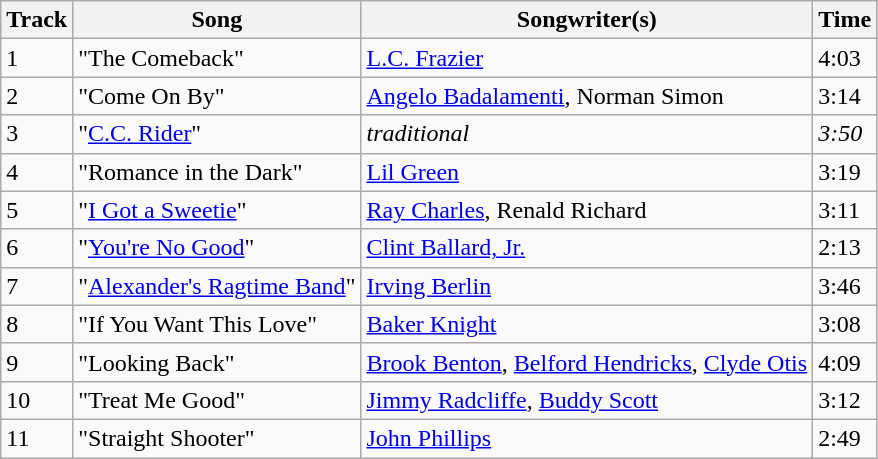<table class="wikitable">
<tr>
<th>Track</th>
<th>Song</th>
<th>Songwriter(s)</th>
<th>Time</th>
</tr>
<tr>
<td>1</td>
<td>"The Comeback"</td>
<td><a href='#'>L.C. Frazier</a></td>
<td>4:03</td>
</tr>
<tr>
<td>2</td>
<td>"Come On By"</td>
<td><a href='#'>Angelo Badalamenti</a>, Norman Simon</td>
<td>3:14</td>
</tr>
<tr>
<td>3</td>
<td>"<a href='#'>C.C. Rider</a>"</td>
<td><em>traditional</em></td>
<td><em>3:50</em></td>
</tr>
<tr>
<td>4</td>
<td>"Romance in the Dark"</td>
<td><a href='#'>Lil Green</a></td>
<td>3:19</td>
</tr>
<tr>
<td>5</td>
<td>"<a href='#'>I Got a Sweetie</a>"</td>
<td><a href='#'>Ray Charles</a>, Renald Richard</td>
<td>3:11</td>
</tr>
<tr>
<td>6</td>
<td>"<a href='#'>You're No Good</a>"</td>
<td><a href='#'>Clint Ballard, Jr.</a></td>
<td>2:13</td>
</tr>
<tr>
<td>7</td>
<td>"<a href='#'>Alexander's Ragtime Band</a>"</td>
<td><a href='#'>Irving Berlin</a></td>
<td>3:46</td>
</tr>
<tr>
<td>8</td>
<td>"If You Want This Love"</td>
<td><a href='#'>Baker Knight</a></td>
<td>3:08</td>
</tr>
<tr>
<td>9</td>
<td>"Looking Back"</td>
<td><a href='#'>Brook Benton</a>, <a href='#'>Belford Hendricks</a>, <a href='#'>Clyde Otis</a></td>
<td>4:09</td>
</tr>
<tr>
<td>10</td>
<td>"Treat Me Good"</td>
<td><a href='#'>Jimmy Radcliffe</a>, <a href='#'>Buddy Scott</a></td>
<td>3:12</td>
</tr>
<tr>
<td>11</td>
<td>"Straight Shooter"</td>
<td><a href='#'>John Phillips</a></td>
<td>2:49</td>
</tr>
</table>
